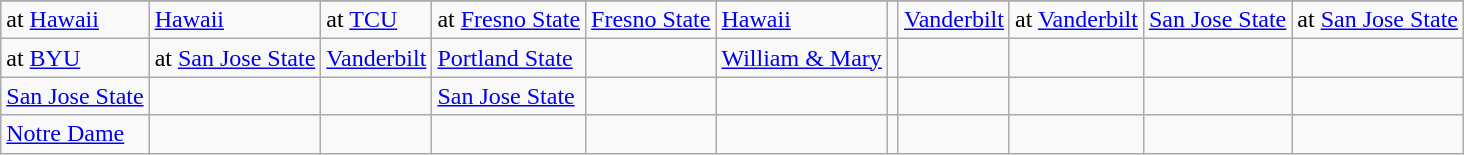<table class="wikitable">
<tr>
</tr>
<tr>
<td>at <a href='#'>Hawaii</a></td>
<td><a href='#'>Hawaii</a></td>
<td>at <a href='#'>TCU</a></td>
<td>at <a href='#'>Fresno State</a></td>
<td><a href='#'>Fresno State</a></td>
<td><a href='#'>Hawaii</a></td>
<td></td>
<td><a href='#'>Vanderbilt</a></td>
<td>at <a href='#'>Vanderbilt</a></td>
<td><a href='#'>San Jose State</a></td>
<td>at <a href='#'>San Jose State</a></td>
</tr>
<tr>
<td>at <a href='#'>BYU</a></td>
<td>at <a href='#'>San Jose State</a></td>
<td><a href='#'>Vanderbilt</a></td>
<td><a href='#'>Portland State</a></td>
<td></td>
<td><a href='#'>William & Mary</a></td>
<td></td>
<td></td>
<td></td>
<td></td>
<td></td>
</tr>
<tr>
<td><a href='#'>San Jose State</a></td>
<td></td>
<td></td>
<td><a href='#'>San Jose State</a></td>
<td></td>
<td></td>
<td></td>
<td></td>
<td></td>
<td></td>
<td></td>
</tr>
<tr>
<td><a href='#'>Notre Dame</a></td>
<td></td>
<td></td>
<td></td>
<td></td>
<td></td>
<td></td>
<td></td>
<td></td>
<td></td>
<td></td>
</tr>
</table>
